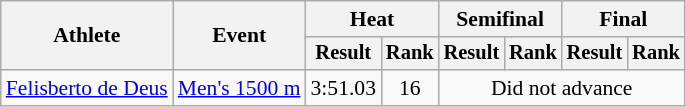<table class="wikitable" style="font-size:90%">
<tr>
<th rowspan="2">Athlete</th>
<th rowspan="2">Event</th>
<th colspan="2">Heat</th>
<th colspan="2">Semifinal</th>
<th colspan="2">Final</th>
</tr>
<tr style="font-size:95%">
<th>Result</th>
<th>Rank</th>
<th>Result</th>
<th>Rank</th>
<th>Result</th>
<th>Rank</th>
</tr>
<tr align=center>
<td align=left><a href='#'>Felisberto de Deus</a></td>
<td align=left><a href='#'>Men's 1500 m</a></td>
<td>3:51.03</td>
<td>16</td>
<td colspan=4>Did not advance</td>
</tr>
</table>
